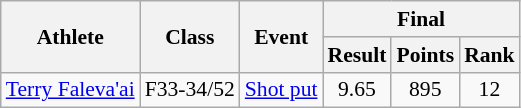<table class=wikitable style="font-size:90%">
<tr>
<th rowspan="2">Athlete</th>
<th rowspan="2">Class</th>
<th rowspan="2">Event</th>
<th colspan="3">Final</th>
</tr>
<tr>
<th>Result</th>
<th>Points</th>
<th>Rank</th>
</tr>
<tr>
<td><a href='#'>Terry Faleva'ai</a></td>
<td style="text-align:center;">F33-34/52</td>
<td><a href='#'>Shot put</a></td>
<td style="text-align:center;">9.65</td>
<td style="text-align:center;">895</td>
<td style="text-align:center;">12</td>
</tr>
</table>
